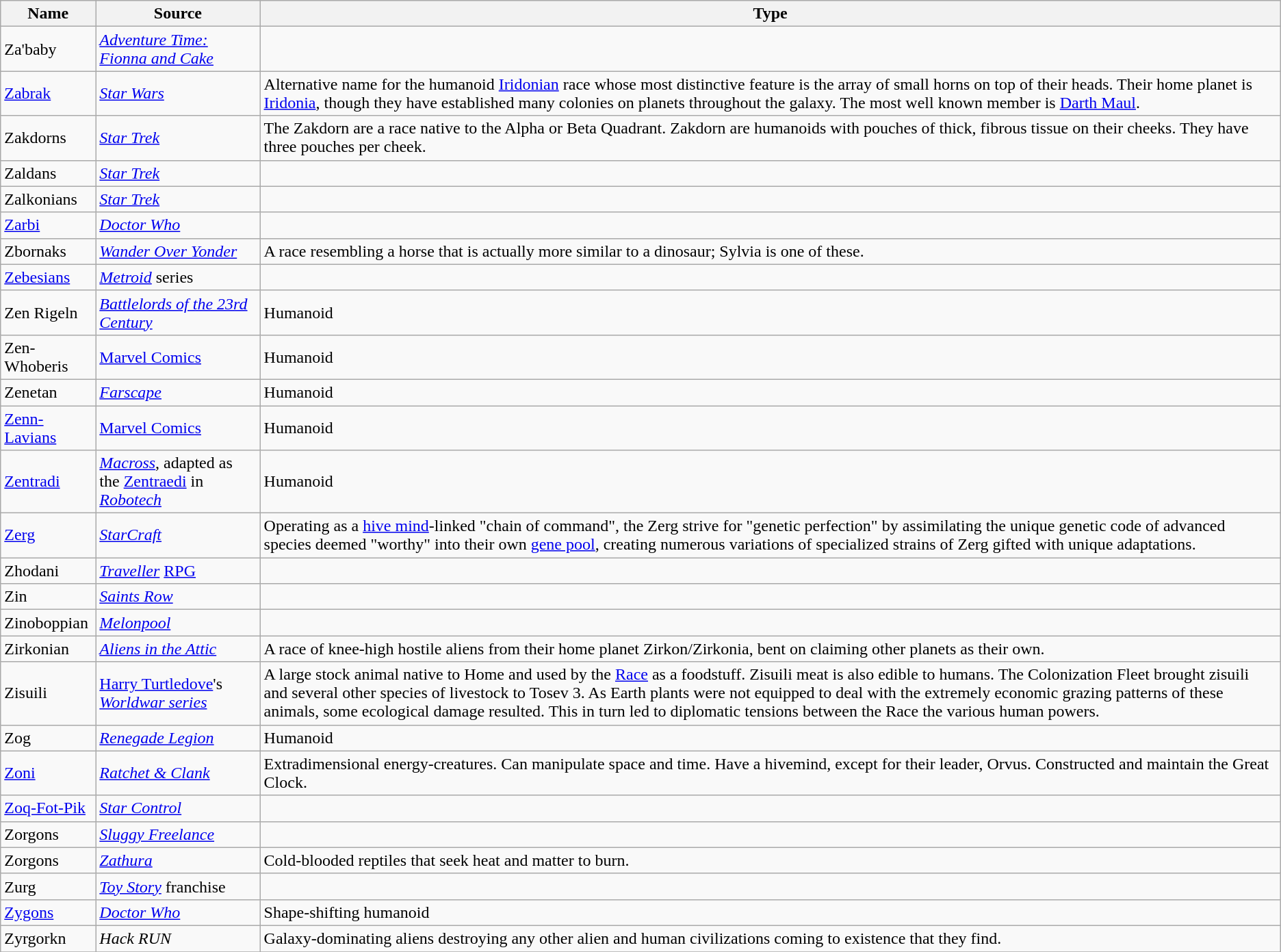<table class="wikitable sortable">
<tr>
<th>Name</th>
<th>Source</th>
<th>Type</th>
</tr>
<tr>
<td>Za'baby</td>
<td><em><a href='#'>Adventure Time: Fionna and Cake</a></em></td>
<td></td>
</tr>
<tr>
<td><a href='#'>Zabrak</a></td>
<td><em><a href='#'>Star Wars</a></em></td>
<td>Alternative name for the humanoid <a href='#'>Iridonian</a> race whose most distinctive feature is the array of small horns on top of their heads.  Their home planet is <a href='#'>Iridonia</a>, though they have established many colonies on planets throughout the galaxy. The most well known member is <a href='#'>Darth Maul</a>.</td>
</tr>
<tr>
<td>Zakdorns</td>
<td><em><a href='#'>Star Trek</a></em></td>
<td>The Zakdorn are a race native to the Alpha or Beta Quadrant. Zakdorn are humanoids with pouches of thick, fibrous tissue on their cheeks. They have three pouches per cheek.</td>
</tr>
<tr>
<td>Zaldans</td>
<td><em><a href='#'>Star Trek</a></em></td>
<td></td>
</tr>
<tr>
<td>Zalkonians</td>
<td><em><a href='#'>Star Trek</a></em></td>
<td></td>
</tr>
<tr>
<td><a href='#'>Zarbi</a></td>
<td><em><a href='#'>Doctor Who</a></em></td>
<td></td>
</tr>
<tr>
<td>Zbornaks</td>
<td><em><a href='#'>Wander Over Yonder</a></em></td>
<td>A race resembling a horse that is actually more similar to a dinosaur; Sylvia is one of these.</td>
</tr>
<tr>
<td><a href='#'>Zebesians</a></td>
<td><em><a href='#'>Metroid</a></em> series</td>
<td></td>
</tr>
<tr>
<td>Zen Rigeln</td>
<td><em><a href='#'>Battlelords of the 23rd Century</a></em></td>
<td>Humanoid</td>
</tr>
<tr>
<td>Zen-Whoberis</td>
<td><a href='#'>Marvel Comics</a></td>
<td>Humanoid</td>
</tr>
<tr>
<td>Zenetan</td>
<td><em><a href='#'>Farscape</a></em></td>
<td>Humanoid</td>
</tr>
<tr>
<td><a href='#'>Zenn-Lavians</a></td>
<td><a href='#'>Marvel Comics</a></td>
<td>Humanoid</td>
</tr>
<tr>
<td><a href='#'>Zentradi</a></td>
<td><em><a href='#'>Macross</a></em>, adapted as the <a href='#'>Zentraedi</a> in <em><a href='#'>Robotech</a></em></td>
<td>Humanoid</td>
</tr>
<tr>
<td><a href='#'>Zerg</a></td>
<td><em><a href='#'>StarCraft</a></em></td>
<td>Operating as a <a href='#'>hive mind</a>-linked "chain of command", the Zerg strive for "genetic perfection" by assimilating the unique genetic code of advanced species deemed "worthy" into their own <a href='#'>gene pool</a>, creating numerous variations of specialized strains of Zerg gifted with unique adaptations.</td>
</tr>
<tr>
<td>Zhodani</td>
<td><em><a href='#'>Traveller</a></em> <a href='#'>RPG</a></td>
<td></td>
</tr>
<tr>
<td>Zin</td>
<td><em><a href='#'>Saints Row</a></em></td>
<td></td>
</tr>
<tr>
<td>Zinoboppian</td>
<td><em><a href='#'>Melonpool</a></em></td>
<td></td>
</tr>
<tr>
<td>Zirkonian</td>
<td><em><a href='#'>Aliens in the Attic</a></em></td>
<td>A race of knee-high hostile aliens from their home planet Zirkon/Zirkonia, bent on claiming other planets as their own.</td>
</tr>
<tr>
<td>Zisuili</td>
<td><a href='#'>Harry Turtledove</a>'s <em><a href='#'>Worldwar series</a></em></td>
<td>A large stock animal native to Home and used by the <a href='#'>Race</a> as a foodstuff. Zisuili meat is also edible to humans. The Colonization Fleet brought zisuili and several other species of livestock to Tosev 3. As Earth plants were not equipped to deal with the extremely economic grazing patterns of these animals, some ecological damage resulted. This in turn led to diplomatic tensions between the Race the various human powers.</td>
</tr>
<tr>
<td>Zog</td>
<td><em><a href='#'>Renegade Legion</a></em></td>
<td>Humanoid</td>
</tr>
<tr>
<td><a href='#'>Zoni</a></td>
<td><em><a href='#'>Ratchet & Clank</a></em></td>
<td>Extradimensional energy-creatures. Can manipulate space and time. Have a hivemind, except for their leader, Orvus. Constructed and maintain the Great Clock.</td>
</tr>
<tr>
<td><a href='#'>Zoq-Fot-Pik</a></td>
<td><em><a href='#'>Star Control</a></em></td>
<td></td>
</tr>
<tr>
<td>Zorgons</td>
<td><em><a href='#'>Sluggy Freelance</a></em></td>
<td></td>
</tr>
<tr>
<td>Zorgons</td>
<td><em><a href='#'>Zathura</a></em></td>
<td>Cold-blooded reptiles that seek heat and matter to burn.</td>
</tr>
<tr>
<td>Zurg</td>
<td><em><a href='#'>Toy Story</a></em> franchise</td>
<td></td>
</tr>
<tr>
<td><a href='#'>Zygons</a></td>
<td><em><a href='#'>Doctor Who</a></em></td>
<td>Shape-shifting humanoid</td>
</tr>
<tr>
<td>Zyrgorkn</td>
<td><em>Hack RUN</em></td>
<td>Galaxy-dominating aliens destroying any other alien and human civilizations coming to existence that they find.</td>
</tr>
<tr>
</tr>
</table>
